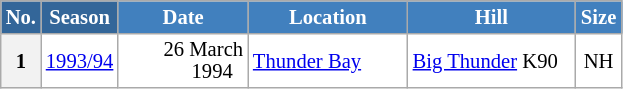<table class="wikitable sortable" style="font-size:86%; line-height:15px; text-align:left; border:grey solid 1px; border-collapse:collapse; background:#ffffff;">
<tr style="background:#efefef;">
<th style="background-color:#369; color:white; width:10px;">No.</th>
<th style="background-color:#369; color:white;  width:30px;">Season</th>
<th style="background-color:#4180be; color:white; width:80px;">Date</th>
<th style="background-color:#4180be; color:white; width:100px;">Location</th>
<th style="background-color:#4180be; color:white; width:105px;">Hill</th>
<th style="background-color:#4180be; color:white; width:25px;">Size</th>
</tr>
<tr>
<th scope=row style="text-align:center;">1</th>
<td align=center><a href='#'>1993/94</a></td>
<td align=right>26 March 1994  </td>
<td> <a href='#'>Thunder Bay</a></td>
<td><a href='#'>Big Thunder</a> K90</td>
<td align=center>NH</td>
</tr>
</table>
